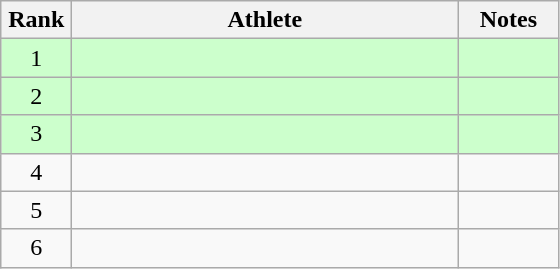<table class=wikitable style="text-align:center">
<tr>
<th width=40>Rank</th>
<th width=250>Athlete</th>
<th width=60>Notes</th>
</tr>
<tr bgcolor="ccffcc">
<td>1</td>
<td align=left></td>
<td></td>
</tr>
<tr bgcolor="ccffcc">
<td>2</td>
<td align=left></td>
<td></td>
</tr>
<tr bgcolor="ccffcc">
<td>3</td>
<td align=left></td>
<td></td>
</tr>
<tr>
<td>4</td>
<td align=left></td>
<td></td>
</tr>
<tr>
<td>5</td>
<td align=left></td>
<td></td>
</tr>
<tr>
<td>6</td>
<td align=left></td>
<td></td>
</tr>
</table>
